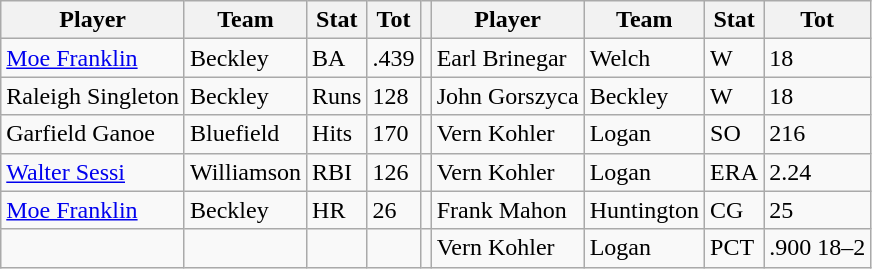<table class="wikitable">
<tr>
<th>Player</th>
<th>Team</th>
<th>Stat</th>
<th>Tot</th>
<th></th>
<th>Player</th>
<th>Team</th>
<th>Stat</th>
<th>Tot</th>
</tr>
<tr>
<td><a href='#'>Moe Franklin</a></td>
<td>Beckley</td>
<td>BA</td>
<td>.439</td>
<td></td>
<td>Earl Brinegar</td>
<td>Welch</td>
<td>W</td>
<td>18</td>
</tr>
<tr>
<td>Raleigh Singleton</td>
<td>Beckley</td>
<td>Runs</td>
<td>128</td>
<td></td>
<td>John Gorszyca</td>
<td>Beckley</td>
<td>W</td>
<td>18</td>
</tr>
<tr>
<td>Garfield Ganoe</td>
<td>Bluefield</td>
<td>Hits</td>
<td>170</td>
<td></td>
<td>Vern Kohler</td>
<td>Logan</td>
<td>SO</td>
<td>216</td>
</tr>
<tr>
<td><a href='#'>Walter Sessi</a></td>
<td>Williamson</td>
<td>RBI</td>
<td>126</td>
<td></td>
<td>Vern Kohler</td>
<td>Logan</td>
<td>ERA</td>
<td>2.24</td>
</tr>
<tr>
<td><a href='#'>Moe Franklin</a></td>
<td>Beckley</td>
<td>HR</td>
<td>26</td>
<td></td>
<td>Frank Mahon</td>
<td>Huntington</td>
<td>CG</td>
<td>25</td>
</tr>
<tr>
<td></td>
<td></td>
<td></td>
<td></td>
<td></td>
<td>Vern Kohler</td>
<td>Logan</td>
<td>PCT</td>
<td>.900 18–2</td>
</tr>
</table>
